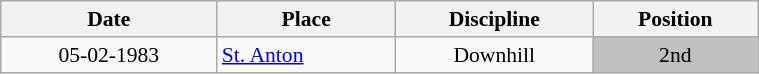<table class="wikitable" width=40% style="font-size:90%; text-align:center;">
<tr>
<th>Date</th>
<th>Place</th>
<th>Discipline</th>
<th>Position</th>
</tr>
<tr>
<td>05-02-1983</td>
<td align=left> <a href='#'>St. Anton</a></td>
<td>Downhill</td>
<td bgcolor=silver>2nd</td>
</tr>
</table>
